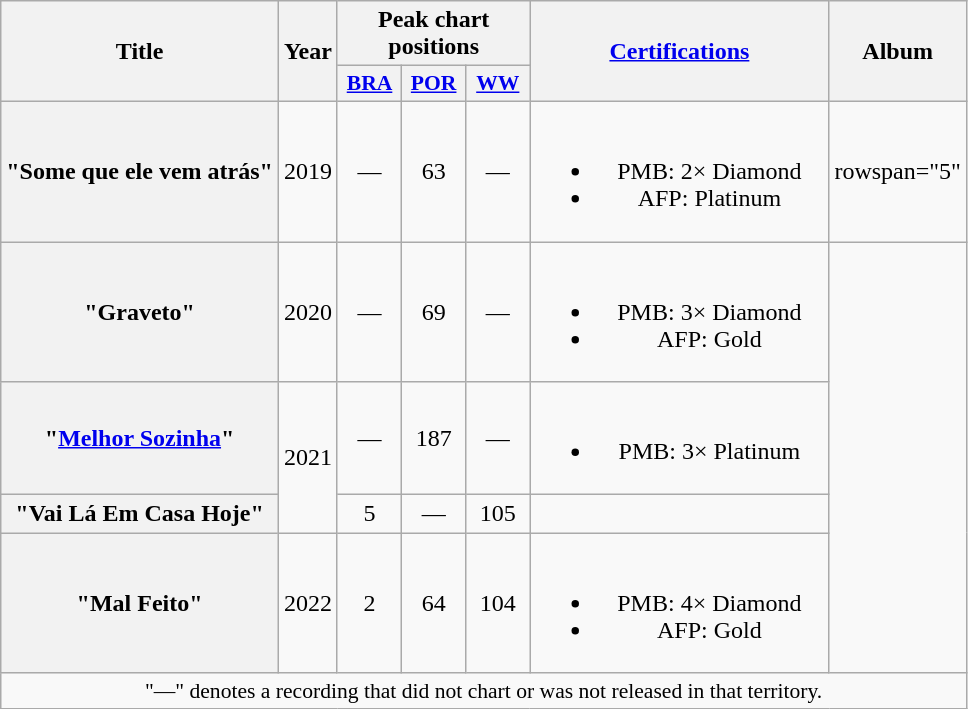<table class="wikitable plainrowheaders" style="text-align:center;">
<tr>
<th scope="col" rowspan="2">Title</th>
<th scope="col" rowspan="2">Year</th>
<th scope="col" colspan="3">Peak chart positions</th>
<th scope="col" rowspan="2" style="width:12em;"><a href='#'>Certifications</a></th>
<th scope="col" rowspan="2">Album</th>
</tr>
<tr>
<th scope="col" style="width:2.5em;font-size:90%;"><a href='#'>BRA</a><br></th>
<th scope="col" style="width:2.5em;font-size:90%;"><a href='#'>POR</a><br></th>
<th scope="col" style="width:2.5em;font-size:90%;"><a href='#'>WW</a><br></th>
</tr>
<tr>
<th scope="row">"Some que ele vem atrás"<br></th>
<td>2019</td>
<td>—</td>
<td>63</td>
<td>—</td>
<td><br><ul><li>PMB: 2× Diamond</li><li>AFP: Platinum</li></ul></td>
<td>rowspan="5" </td>
</tr>
<tr>
<th scope="row">"Graveto"</th>
<td>2020</td>
<td>—</td>
<td>69</td>
<td>—</td>
<td><br><ul><li>PMB: 3× Diamond</li><li>AFP: Gold</li></ul></td>
</tr>
<tr>
<th scope="row">"<a href='#'>Melhor Sozinha</a>"<br></th>
<td rowspan="2">2021</td>
<td>—</td>
<td>187</td>
<td>—</td>
<td><br><ul><li>PMB: 3× Platinum</li></ul></td>
</tr>
<tr>
<th scope="row">"Vai Lá Em Casa Hoje"<br></th>
<td>5</td>
<td>—</td>
<td>105</td>
<td></td>
</tr>
<tr>
<th scope="row">"Mal Feito"<br></th>
<td>2022</td>
<td>2</td>
<td>64</td>
<td>104</td>
<td><br><ul><li>PMB: 4× Diamond</li><li>AFP: Gold</li></ul></td>
</tr>
<tr>
<td colspan="15" style="font-size:90%">"—" denotes a recording that did not chart or was not released in that territory.</td>
</tr>
</table>
